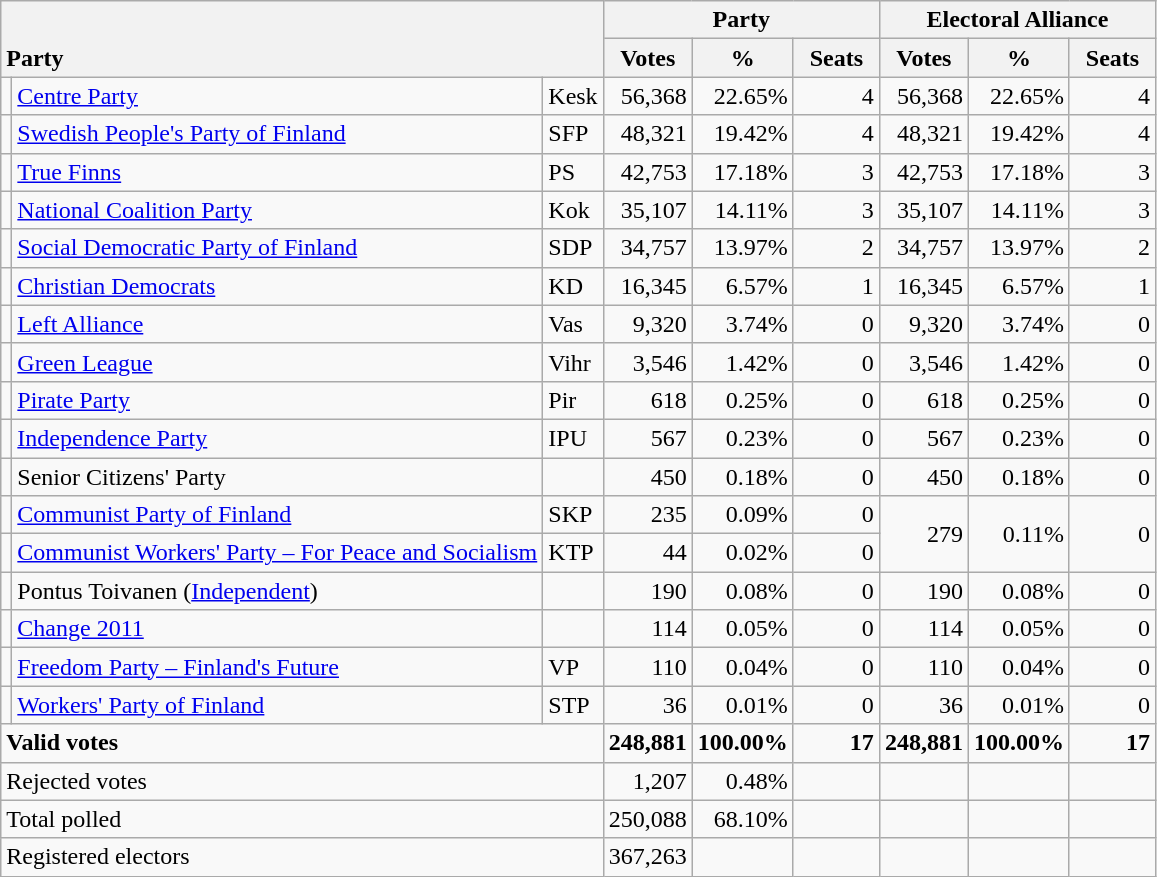<table class="wikitable" border="1" style="text-align:right;">
<tr>
<th style="text-align:left;" valign=bottom rowspan=2 colspan=3>Party</th>
<th colspan=3>Party</th>
<th colspan=3>Electoral Alliance</th>
</tr>
<tr>
<th align=center valign=bottom width="50">Votes</th>
<th align=center valign=bottom width="50">%</th>
<th align=center valign=bottom width="50">Seats</th>
<th align=center valign=bottom width="50">Votes</th>
<th align=center valign=bottom width="50">%</th>
<th align=center valign=bottom width="50">Seats</th>
</tr>
<tr>
<td></td>
<td align=left><a href='#'>Centre Party</a></td>
<td align=left>Kesk</td>
<td>56,368</td>
<td>22.65%</td>
<td>4</td>
<td>56,368</td>
<td>22.65%</td>
<td>4</td>
</tr>
<tr>
<td></td>
<td align=left><a href='#'>Swedish People's Party of Finland</a></td>
<td align=left>SFP</td>
<td>48,321</td>
<td>19.42%</td>
<td>4</td>
<td>48,321</td>
<td>19.42%</td>
<td>4</td>
</tr>
<tr>
<td></td>
<td align=left><a href='#'>True Finns</a></td>
<td align=left>PS</td>
<td>42,753</td>
<td>17.18%</td>
<td>3</td>
<td>42,753</td>
<td>17.18%</td>
<td>3</td>
</tr>
<tr>
<td></td>
<td align=left><a href='#'>National Coalition Party</a></td>
<td align=left>Kok</td>
<td>35,107</td>
<td>14.11%</td>
<td>3</td>
<td>35,107</td>
<td>14.11%</td>
<td>3</td>
</tr>
<tr>
<td></td>
<td align=left style="white-space: nowrap;"><a href='#'>Social Democratic Party of Finland</a></td>
<td align=left>SDP</td>
<td>34,757</td>
<td>13.97%</td>
<td>2</td>
<td>34,757</td>
<td>13.97%</td>
<td>2</td>
</tr>
<tr>
<td></td>
<td align=left><a href='#'>Christian Democrats</a></td>
<td align=left>KD</td>
<td>16,345</td>
<td>6.57%</td>
<td>1</td>
<td>16,345</td>
<td>6.57%</td>
<td>1</td>
</tr>
<tr>
<td></td>
<td align=left><a href='#'>Left Alliance</a></td>
<td align=left>Vas</td>
<td>9,320</td>
<td>3.74%</td>
<td>0</td>
<td>9,320</td>
<td>3.74%</td>
<td>0</td>
</tr>
<tr>
<td></td>
<td align=left><a href='#'>Green League</a></td>
<td align=left>Vihr</td>
<td>3,546</td>
<td>1.42%</td>
<td>0</td>
<td>3,546</td>
<td>1.42%</td>
<td>0</td>
</tr>
<tr>
<td></td>
<td align=left><a href='#'>Pirate Party</a></td>
<td align=left>Pir</td>
<td>618</td>
<td>0.25%</td>
<td>0</td>
<td>618</td>
<td>0.25%</td>
<td>0</td>
</tr>
<tr>
<td></td>
<td align=left><a href='#'>Independence Party</a></td>
<td align=left>IPU</td>
<td>567</td>
<td>0.23%</td>
<td>0</td>
<td>567</td>
<td>0.23%</td>
<td>0</td>
</tr>
<tr>
<td></td>
<td align=left>Senior Citizens' Party</td>
<td align=left></td>
<td>450</td>
<td>0.18%</td>
<td>0</td>
<td>450</td>
<td>0.18%</td>
<td>0</td>
</tr>
<tr>
<td></td>
<td align=left><a href='#'>Communist Party of Finland</a></td>
<td align=left>SKP</td>
<td>235</td>
<td>0.09%</td>
<td>0</td>
<td rowspan=2>279</td>
<td rowspan=2>0.11%</td>
<td rowspan=2>0</td>
</tr>
<tr>
<td></td>
<td align=left><a href='#'>Communist Workers' Party – For Peace and Socialism</a></td>
<td align=left>KTP</td>
<td>44</td>
<td>0.02%</td>
<td>0</td>
</tr>
<tr>
<td></td>
<td align=left>Pontus Toivanen (<a href='#'>Independent</a>)</td>
<td align=left></td>
<td>190</td>
<td>0.08%</td>
<td>0</td>
<td>190</td>
<td>0.08%</td>
<td>0</td>
</tr>
<tr>
<td></td>
<td align=left><a href='#'>Change 2011</a></td>
<td align=left></td>
<td>114</td>
<td>0.05%</td>
<td>0</td>
<td>114</td>
<td>0.05%</td>
<td>0</td>
</tr>
<tr>
<td></td>
<td align=left><a href='#'>Freedom Party – Finland's Future</a></td>
<td align=left>VP</td>
<td>110</td>
<td>0.04%</td>
<td>0</td>
<td>110</td>
<td>0.04%</td>
<td>0</td>
</tr>
<tr>
<td></td>
<td align=left><a href='#'>Workers' Party of Finland</a></td>
<td align=left>STP</td>
<td>36</td>
<td>0.01%</td>
<td>0</td>
<td>36</td>
<td>0.01%</td>
<td>0</td>
</tr>
<tr style="font-weight:bold">
<td align=left colspan=3>Valid votes</td>
<td>248,881</td>
<td>100.00%</td>
<td>17</td>
<td>248,881</td>
<td>100.00%</td>
<td>17</td>
</tr>
<tr>
<td align=left colspan=3>Rejected votes</td>
<td>1,207</td>
<td>0.48%</td>
<td></td>
<td></td>
<td></td>
<td></td>
</tr>
<tr>
<td align=left colspan=3>Total polled</td>
<td>250,088</td>
<td>68.10%</td>
<td></td>
<td></td>
<td></td>
<td></td>
</tr>
<tr>
<td align=left colspan=3>Registered electors</td>
<td>367,263</td>
<td></td>
<td></td>
<td></td>
<td></td>
<td></td>
</tr>
</table>
